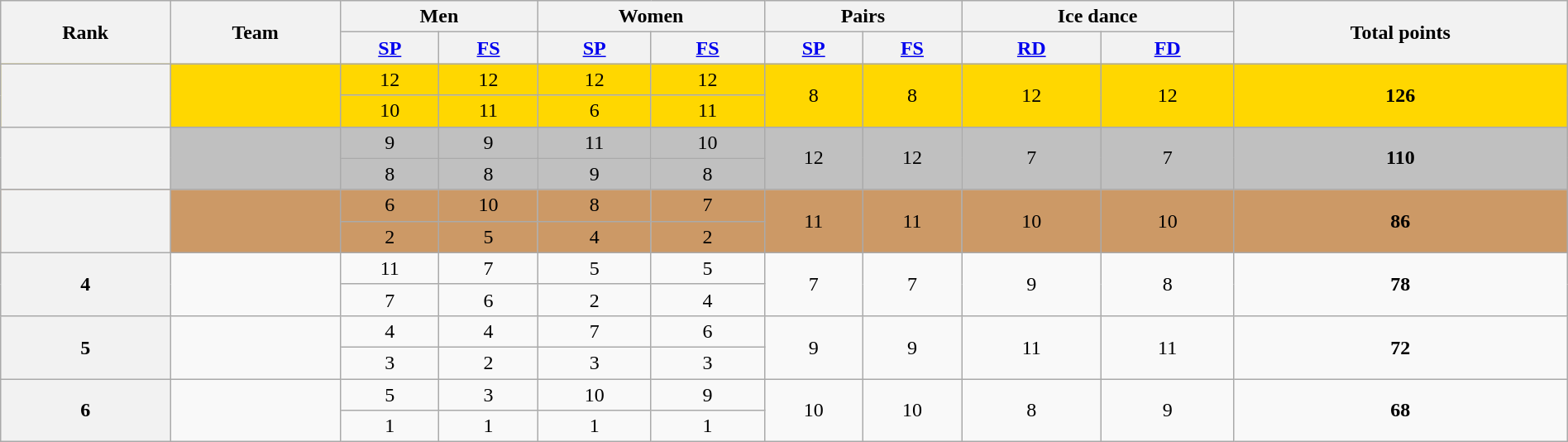<table class="wikitable sortable" style="text-align:center; width:100%">
<tr>
<th scope="col" rowspan="2">Rank</th>
<th scope="col" rowspan="2">Team</th>
<th scope="col" colspan="2">Men</th>
<th scope="col" colspan="2">Women</th>
<th scope="col" colspan="2">Pairs</th>
<th scope="col" colspan="2">Ice dance</th>
<th scope="col" rowspan="2">Total points</th>
</tr>
<tr>
<th><a href='#'>SP</a></th>
<th><a href='#'>FS</a></th>
<th><a href='#'>SP</a></th>
<th><a href='#'>FS</a></th>
<th><a href='#'>SP</a></th>
<th><a href='#'>FS</a></th>
<th><a href='#'>RD</a></th>
<th><a href='#'>FD</a></th>
</tr>
<tr bgcolor="gold">
<th scope="row" rowspan="2"></th>
<td rowspan="2" align="left"></td>
<td>12</td>
<td>12</td>
<td>12</td>
<td>12</td>
<td rowspan="2">8</td>
<td rowspan="2">8</td>
<td rowspan="2">12</td>
<td rowspan="2">12</td>
<td rowspan="2"><strong>126</strong></td>
</tr>
<tr bgcolor="gold">
<td>10</td>
<td>11</td>
<td>6</td>
<td>11</td>
</tr>
<tr bgcolor="silver">
<th scope="row" rowspan="2"></th>
<td rowspan="2" align="left"></td>
<td>9</td>
<td>9</td>
<td>11</td>
<td>10</td>
<td rowspan="2">12</td>
<td rowspan="2">12</td>
<td rowspan="2">7</td>
<td rowspan="2">7</td>
<td rowspan="2"><strong>110</strong></td>
</tr>
<tr bgcolor="silver">
<td>8</td>
<td>8</td>
<td>9</td>
<td>8</td>
</tr>
<tr bgcolor="#cc9966">
<th scope="row" rowspan="2"></th>
<td rowspan="2" align="left"></td>
<td>6</td>
<td>10</td>
<td>8</td>
<td>7</td>
<td rowspan="2">11</td>
<td rowspan="2">11</td>
<td rowspan="2">10</td>
<td rowspan="2">10</td>
<td rowspan="2"><strong>86</strong></td>
</tr>
<tr bgcolor="#cc9966">
<td>2</td>
<td>5</td>
<td>4</td>
<td>2</td>
</tr>
<tr>
<th scope="row" rowspan="2">4</th>
<td rowspan="2" align="left"></td>
<td>11</td>
<td>7</td>
<td>5</td>
<td>5</td>
<td rowspan="2">7</td>
<td rowspan="2">7</td>
<td rowspan="2">9</td>
<td rowspan="2">8</td>
<td rowspan="2"><strong>78</strong></td>
</tr>
<tr>
<td>7</td>
<td>6</td>
<td>2</td>
<td>4</td>
</tr>
<tr>
<th scope="row" rowspan="2">5</th>
<td rowspan="2" align="left"></td>
<td>4</td>
<td>4</td>
<td>7</td>
<td>6</td>
<td rowspan="2">9</td>
<td rowspan="2">9</td>
<td rowspan="2">11</td>
<td rowspan="2">11</td>
<td rowspan="2"><strong>72</strong></td>
</tr>
<tr>
<td>3</td>
<td>2</td>
<td>3</td>
<td>3</td>
</tr>
<tr>
<th scope="row" rowspan="2">6</th>
<td rowspan="2" align="left"></td>
<td>5</td>
<td>3</td>
<td>10</td>
<td>9</td>
<td rowspan="2">10</td>
<td rowspan="2">10</td>
<td rowspan="2">8</td>
<td rowspan="2">9</td>
<td rowspan="2"><strong>68</strong></td>
</tr>
<tr>
<td>1</td>
<td>1</td>
<td>1</td>
<td>1</td>
</tr>
</table>
